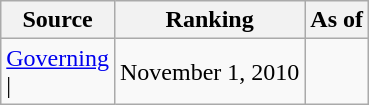<table class="wikitable" style="text-align:center">
<tr>
<th>Source</th>
<th>Ranking</th>
<th>As of</th>
</tr>
<tr>
<td align=left><a href='#'>Governing</a><br>| </td>
<td>November 1, 2010</td>
</tr>
</table>
